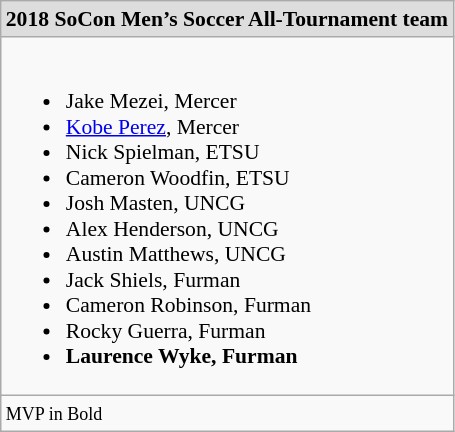<table class="wikitable" style="white-space:nowrap; font-size:90%;">
<tr>
<td colspan="7" style="text-align:center; background:#ddd;"><strong>2018 SoCon Men’s Soccer All-Tournament team</strong></td>
</tr>
<tr>
<td><br><ul><li>Jake Mezei, Mercer</li><li><a href='#'>Kobe Perez</a>, Mercer</li><li>Nick Spielman, ETSU</li><li>Cameron Woodfin, ETSU</li><li>Josh Masten, UNCG</li><li>Alex Henderson, UNCG</li><li>Austin Matthews, UNCG</li><li>Jack Shiels, Furman</li><li>Cameron Robinson, Furman</li><li>Rocky Guerra, Furman</li><li><strong>Laurence Wyke, Furman</strong></li></ul></td>
</tr>
<tr>
<td><small>MVP in Bold</small></td>
</tr>
</table>
